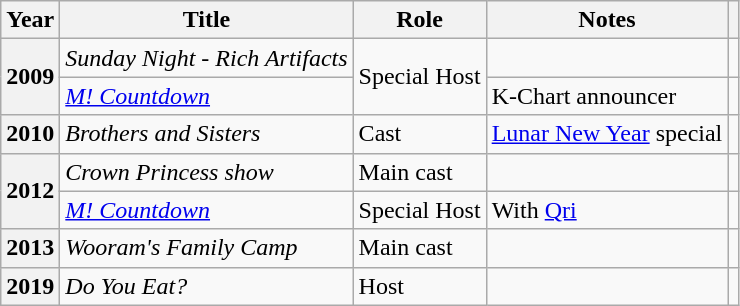<table class="wikitable plainrowheaders">
<tr>
<th scope="col">Year</th>
<th scope="col">Title</th>
<th scope="col">Role</th>
<th scope="col">Notes</th>
<th scope="col" class="unsortable"></th>
</tr>
<tr>
<th scope="row"  rowspan="2">2009</th>
<td><em>Sunday Night - Rich Artifacts</em></td>
<td rowspan="2">Special Host</td>
<td></td>
<td style="text-align:center"></td>
</tr>
<tr>
<td><a href='#'><em>M! Countdown</em></a></td>
<td>K-Chart announcer</td>
<td style="text-align:center"></td>
</tr>
<tr>
<th scope="row">2010</th>
<td><em>Brothers and Sisters</em></td>
<td>Cast</td>
<td><a href='#'>Lunar New Year</a> special</td>
<td style="text-align:center"></td>
</tr>
<tr>
<th scope="row"  rowspan="2">2012</th>
<td><em>Crown Princess show</em></td>
<td>Main cast</td>
<td></td>
<td style="text-align:center"></td>
</tr>
<tr>
<td><a href='#'><em>M! Countdown</em></a></td>
<td>Special Host</td>
<td>With <a href='#'>Qri</a></td>
<td style="text-align:center"></td>
</tr>
<tr>
<th scope="row">2013</th>
<td><em>Wooram's Family Camp</em></td>
<td>Main cast</td>
<td></td>
<td style="text-align:center"></td>
</tr>
<tr>
<th scope="row">2019</th>
<td><em>Do You Eat?</em></td>
<td>Host</td>
<td></td>
<td style="text-align:center"></td>
</tr>
</table>
